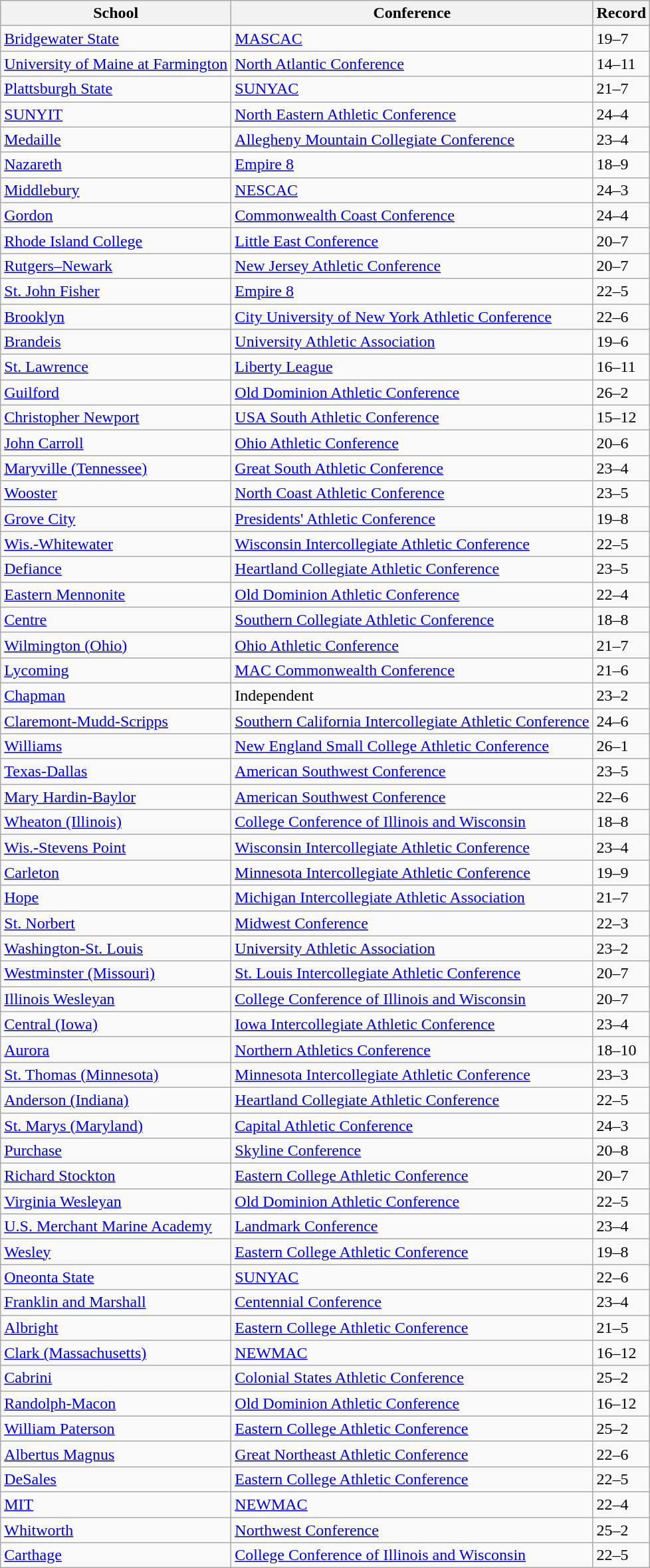<table class="wikitable">
<tr>
<th>School</th>
<th>Conference</th>
<th>Record</th>
</tr>
<tr>
<td><a href='#'>Bridgewater State</a></td>
<td><a href='#'>MASCAC</a></td>
<td>19–7</td>
</tr>
<tr>
<td><a href='#'>University of Maine at Farmington</a></td>
<td><a href='#'>North Atlantic Conference</a></td>
<td>14–11</td>
</tr>
<tr>
<td><a href='#'>Plattsburgh State</a></td>
<td><a href='#'>SUNYAC</a></td>
<td>21–7</td>
</tr>
<tr>
<td><a href='#'>SUNYIT</a></td>
<td><a href='#'>North Eastern Athletic Conference</a></td>
<td>24–4</td>
</tr>
<tr>
<td><a href='#'>Medaille</a></td>
<td><a href='#'>Allegheny Mountain Collegiate Conference</a></td>
<td>23–4</td>
</tr>
<tr>
<td><a href='#'>Nazareth</a></td>
<td><a href='#'>Empire 8</a></td>
<td>18–9</td>
</tr>
<tr>
<td><a href='#'>Middlebury</a></td>
<td><a href='#'>NESCAC</a></td>
<td>24–3</td>
</tr>
<tr>
<td><a href='#'>Gordon</a></td>
<td><a href='#'>Commonwealth Coast Conference</a></td>
<td>24–4</td>
</tr>
<tr>
<td><a href='#'>Rhode Island College</a></td>
<td><a href='#'>Little East Conference</a></td>
<td>20–7</td>
</tr>
<tr>
<td><a href='#'>Rutgers–Newark</a></td>
<td><a href='#'>New Jersey Athletic Conference</a></td>
<td>20–7</td>
</tr>
<tr>
<td><a href='#'>St. John Fisher</a></td>
<td><a href='#'>Empire 8</a></td>
<td>22–5</td>
</tr>
<tr>
<td><a href='#'>Brooklyn</a></td>
<td><a href='#'>City University of New York Athletic Conference</a></td>
<td>22–6</td>
</tr>
<tr>
<td><a href='#'>Brandeis</a></td>
<td><a href='#'>University Athletic Association</a></td>
<td>19–6</td>
</tr>
<tr>
<td><a href='#'>St. Lawrence</a></td>
<td><a href='#'>Liberty League</a></td>
<td>16–11</td>
</tr>
<tr>
<td><a href='#'>Guilford</a></td>
<td><a href='#'>Old Dominion Athletic Conference</a></td>
<td>26–2</td>
</tr>
<tr>
<td><a href='#'>Christopher Newport</a></td>
<td><a href='#'>USA South Athletic Conference</a></td>
<td>15–12</td>
</tr>
<tr>
<td><a href='#'>John Carroll</a></td>
<td><a href='#'>Ohio Athletic Conference</a></td>
<td>20–6</td>
</tr>
<tr>
<td><a href='#'>Maryville (Tennessee)</a></td>
<td><a href='#'>Great South Athletic Conference</a></td>
<td>23–4</td>
</tr>
<tr>
<td><a href='#'>Wooster</a></td>
<td><a href='#'>North Coast Athletic Conference</a></td>
<td>23–5</td>
</tr>
<tr>
<td><a href='#'>Grove City</a></td>
<td><a href='#'>Presidents' Athletic Conference</a></td>
<td>19–8</td>
</tr>
<tr>
<td><a href='#'>Wis.-Whitewater</a></td>
<td><a href='#'>Wisconsin Intercollegiate Athletic Conference</a></td>
<td>22–5</td>
</tr>
<tr>
<td><a href='#'>Defiance</a></td>
<td><a href='#'>Heartland Collegiate Athletic Conference</a></td>
<td>23–5</td>
</tr>
<tr>
<td><a href='#'>Eastern Mennonite</a></td>
<td><a href='#'>Old Dominion Athletic Conference</a></td>
<td>22–4</td>
</tr>
<tr>
<td><a href='#'>Centre</a></td>
<td><a href='#'>Southern Collegiate Athletic Conference</a></td>
<td>18–8</td>
</tr>
<tr>
<td><a href='#'>Wilmington (Ohio)</a></td>
<td><a href='#'>Ohio Athletic Conference</a></td>
<td>21–7</td>
</tr>
<tr>
<td><a href='#'>Lycoming</a></td>
<td><a href='#'>MAC Commonwealth Conference</a></td>
<td>21–6</td>
</tr>
<tr>
<td><a href='#'>Chapman</a></td>
<td>Independent</td>
<td>23–2</td>
</tr>
<tr>
<td><a href='#'>Claremont-Mudd-Scripps</a></td>
<td><a href='#'>Southern California Intercollegiate Athletic Conference</a></td>
<td>24–6</td>
</tr>
<tr>
<td><a href='#'>Williams</a></td>
<td><a href='#'>New England Small College Athletic Conference</a></td>
<td>26–1</td>
</tr>
<tr>
<td><a href='#'>Texas-Dallas</a></td>
<td><a href='#'>American Southwest Conference</a></td>
<td>23–5</td>
</tr>
<tr>
<td><a href='#'>Mary Hardin-Baylor</a></td>
<td><a href='#'>American Southwest Conference</a></td>
<td>22–6</td>
</tr>
<tr>
<td><a href='#'>Wheaton (Illinois)</a></td>
<td><a href='#'>College Conference of Illinois and Wisconsin</a></td>
<td>18–8</td>
</tr>
<tr>
<td><a href='#'>Wis.-Stevens Point</a></td>
<td><a href='#'>Wisconsin Intercollegiate Athletic Conference</a></td>
<td>23–4</td>
</tr>
<tr>
<td><a href='#'>Carleton</a></td>
<td><a href='#'>Minnesota Intercollegiate Athletic Conference</a></td>
<td>19–9</td>
</tr>
<tr>
<td><a href='#'>Hope</a></td>
<td><a href='#'>Michigan Intercollegiate Athletic Association</a></td>
<td>21–7</td>
</tr>
<tr>
<td><a href='#'>St. Norbert</a></td>
<td><a href='#'>Midwest Conference</a></td>
<td>22–3</td>
</tr>
<tr>
<td><a href='#'>Washington-St. Louis</a></td>
<td><a href='#'>University Athletic Association</a></td>
<td>23–2</td>
</tr>
<tr>
<td><a href='#'>Westminster (Missouri)</a></td>
<td><a href='#'>St. Louis Intercollegiate Athletic Conference</a></td>
<td>20–7</td>
</tr>
<tr>
<td><a href='#'>Illinois Wesleyan</a></td>
<td><a href='#'>College Conference of Illinois and Wisconsin</a></td>
<td>20–7</td>
</tr>
<tr>
<td><a href='#'>Central (Iowa)</a></td>
<td><a href='#'>Iowa Intercollegiate Athletic Conference</a></td>
<td>23–4</td>
</tr>
<tr>
<td><a href='#'>Aurora</a></td>
<td><a href='#'>Northern Athletics Conference</a></td>
<td>18–10</td>
</tr>
<tr>
<td><a href='#'>St. Thomas (Minnesota)</a></td>
<td><a href='#'>Minnesota Intercollegiate Athletic Conference</a></td>
<td>23–3</td>
</tr>
<tr>
<td><a href='#'>Anderson (Indiana)</a></td>
<td><a href='#'>Heartland Collegiate Athletic Conference</a></td>
<td>22–5</td>
</tr>
<tr>
<td><a href='#'>St. Marys (Maryland)</a></td>
<td><a href='#'>Capital Athletic Conference</a></td>
<td>24–3</td>
</tr>
<tr>
<td><a href='#'>Purchase</a></td>
<td><a href='#'>Skyline Conference</a></td>
<td>20–8</td>
</tr>
<tr>
<td><a href='#'>Richard Stockton</a></td>
<td><a href='#'>Eastern College Athletic Conference</a></td>
<td>20–7</td>
</tr>
<tr>
<td><a href='#'>Virginia Wesleyan</a></td>
<td><a href='#'>Old Dominion Athletic Conference</a></td>
<td>22–5</td>
</tr>
<tr>
<td><a href='#'>U.S. Merchant Marine Academy</a></td>
<td><a href='#'>Landmark Conference</a></td>
<td>23–4</td>
</tr>
<tr>
<td><a href='#'>Wesley</a></td>
<td><a href='#'>Eastern College Athletic Conference</a></td>
<td>19–8</td>
</tr>
<tr>
<td><a href='#'>Oneonta State</a></td>
<td><a href='#'>SUNYAC</a></td>
<td>22–6</td>
</tr>
<tr>
<td><a href='#'>Franklin and Marshall</a></td>
<td><a href='#'>Centennial Conference</a></td>
<td>23–4</td>
</tr>
<tr>
<td><a href='#'>Albright</a></td>
<td><a href='#'>Eastern College Athletic Conference</a></td>
<td>21–5</td>
</tr>
<tr>
<td><a href='#'>Clark (Massachusetts)</a></td>
<td><a href='#'>NEWMAC</a></td>
<td>16–12</td>
</tr>
<tr>
<td><a href='#'>Cabrini</a></td>
<td><a href='#'>Colonial States Athletic Conference</a></td>
<td>25–2</td>
</tr>
<tr>
<td><a href='#'>Randolph-Macon</a></td>
<td><a href='#'>Old Dominion Athletic Conference</a></td>
<td>16–12</td>
</tr>
<tr>
<td><a href='#'>William Paterson</a></td>
<td><a href='#'>Eastern College Athletic Conference</a></td>
<td>25–2</td>
</tr>
<tr>
<td><a href='#'>Albertus Magnus</a></td>
<td><a href='#'>Great Northeast Athletic Conference</a></td>
<td>22–6</td>
</tr>
<tr>
<td><a href='#'>DeSales</a></td>
<td><a href='#'>Eastern College Athletic Conference</a></td>
<td>22–5</td>
</tr>
<tr>
<td><a href='#'>MIT</a></td>
<td><a href='#'>NEWMAC</a></td>
<td>22–4</td>
</tr>
<tr>
<td><a href='#'>Whitworth</a></td>
<td><a href='#'>Northwest Conference</a></td>
<td>25–2</td>
</tr>
<tr>
<td><a href='#'>Carthage</a></td>
<td><a href='#'>College Conference of Illinois and Wisconsin</a></td>
<td>22–5</td>
</tr>
</table>
